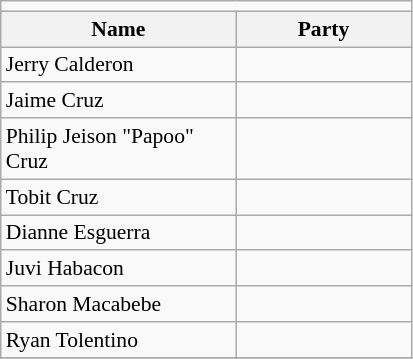<table class=wikitable style="font-size:90%">
<tr>
<td colspan=4 bgcolor=></td>
</tr>
<tr>
<th width=150px>Name</th>
<th colspan=2 width=110px>Party</th>
</tr>
<tr>
<td>Jerry Calderon</td>
<td></td>
</tr>
<tr>
<td>Jaime Cruz</td>
<td></td>
</tr>
<tr>
<td>Philip Jeison "Papoo" Cruz</td>
<td></td>
</tr>
<tr>
<td>Tobit Cruz</td>
<td></td>
</tr>
<tr>
<td>Dianne Esguerra</td>
<td></td>
</tr>
<tr>
<td>Juvi Habacon</td>
<td></td>
</tr>
<tr>
<td>Sharon Macabebe</td>
<td></td>
</tr>
<tr>
<td>Ryan Tolentino</td>
<td></td>
</tr>
<tr>
</tr>
</table>
